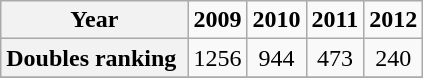<table class="wikitable" style=text-align:center>
<tr>
<th>Year</th>
<td><strong>2009</strong></td>
<td><strong>2010</strong></td>
<td><strong>2011</strong></td>
<td><strong>2012</strong></td>
</tr>
<tr>
<th>Doubles ranking </th>
<td>1256</td>
<td> 944</td>
<td> 473</td>
<td> 240</td>
</tr>
<tr>
</tr>
</table>
